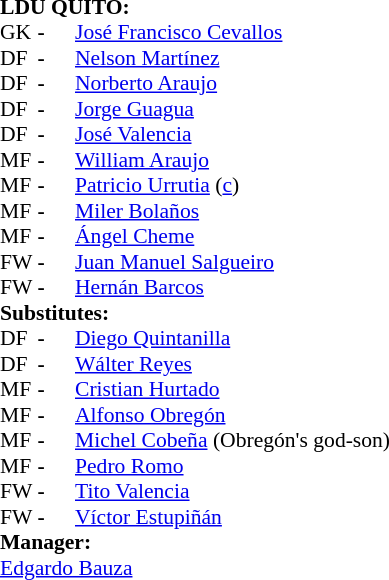<table cellspacing="0" cellpadding="0" style="font-size: 90%">
<tr>
<td colspan="4"><strong>LDU QUITO:</strong></td>
</tr>
<tr>
<th width=25></th>
<th width=25></th>
</tr>
<tr>
<td>GK</td>
<td><strong>-</strong></td>
<td> <a href='#'>José Francisco Cevallos</a></td>
</tr>
<tr>
<td>DF</td>
<td><strong>-</strong></td>
<td> <a href='#'>Nelson Martínez</a></td>
</tr>
<tr>
<td>DF</td>
<td><strong>-</strong></td>
<td> <a href='#'>Norberto Araujo</a></td>
</tr>
<tr>
<td>DF</td>
<td><strong>-</strong></td>
<td> <a href='#'>Jorge Guagua</a></td>
</tr>
<tr>
<td>DF</td>
<td><strong>-</strong></td>
<td> <a href='#'>José Valencia</a></td>
</tr>
<tr>
<td>MF</td>
<td><strong>-</strong></td>
<td> <a href='#'>William Araujo</a></td>
</tr>
<tr>
<td>MF</td>
<td><strong>-</strong></td>
<td> <a href='#'>Patricio Urrutia</a> (<a href='#'>c</a>)</td>
</tr>
<tr>
<td>MF</td>
<td><strong>-</strong></td>
<td> <a href='#'>Miler Bolaños</a></td>
</tr>
<tr>
<td>MF</td>
<td><strong>-</strong></td>
<td> <a href='#'>Ángel Cheme</a></td>
</tr>
<tr>
<td>FW</td>
<td><strong>-</strong></td>
<td> <a href='#'>Juan Manuel Salgueiro</a></td>
</tr>
<tr>
<td>FW</td>
<td><strong>-</strong></td>
<td> <a href='#'>Hernán Barcos</a></td>
</tr>
<tr>
<td colspan=3><strong>Substitutes:</strong></td>
</tr>
<tr>
<td>DF</td>
<td><strong>-</strong></td>
<td> <a href='#'>Diego Quintanilla</a></td>
</tr>
<tr>
<td>DF</td>
<td><strong>-</strong></td>
<td> <a href='#'>Wálter Reyes</a></td>
</tr>
<tr>
<td>MF</td>
<td><strong>-</strong></td>
<td> <a href='#'>Cristian Hurtado</a></td>
</tr>
<tr>
<td>MF</td>
<td><strong>-</strong></td>
<td> <a href='#'>Alfonso Obregón</a></td>
</tr>
<tr>
<td>MF</td>
<td><strong>-</strong></td>
<td> <a href='#'>Michel Cobeña</a> (Obregón's god-son)</td>
</tr>
<tr>
<td>MF</td>
<td><strong>-</strong></td>
<td> <a href='#'>Pedro Romo</a></td>
</tr>
<tr>
<td>FW</td>
<td><strong>-</strong></td>
<td> <a href='#'>Tito Valencia</a></td>
</tr>
<tr>
<td>FW</td>
<td><strong>-</strong></td>
<td> <a href='#'>Víctor Estupiñán</a></td>
</tr>
<tr>
<td colspan=3><strong>Manager:</strong></td>
</tr>
<tr>
<td colspan=4> <a href='#'>Edgardo Bauza</a></td>
</tr>
</table>
